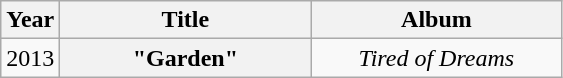<table class="wikitable plainrowheaders" style="text-align:center;">
<tr>
<th scope="col">Year</th>
<th scope="col" style="width:10em;">Title</th>
<th scope="col" style="width:10em;">Album</th>
</tr>
<tr>
<td>2013</td>
<th scope="row">"Garden"</th>
<td><em>Tired of Dreams</em></td>
</tr>
</table>
